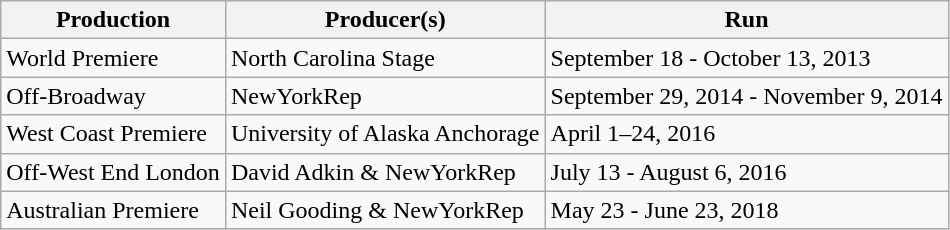<table class="wikitable">
<tr>
<th>Production</th>
<th>Producer(s)</th>
<th>Run</th>
</tr>
<tr>
<td>World Premiere</td>
<td>North Carolina Stage</td>
<td>September 18 - October 13, 2013</td>
</tr>
<tr>
<td>Off-Broadway</td>
<td>NewYorkRep</td>
<td>September 29, 2014 - November 9, 2014 </td>
</tr>
<tr>
<td>West Coast Premiere</td>
<td>University of Alaska Anchorage</td>
<td>April 1–24, 2016</td>
</tr>
<tr>
<td>Off-West End London</td>
<td>David Adkin & NewYorkRep</td>
<td>July 13 - August 6, 2016</td>
</tr>
<tr>
<td>Australian Premiere</td>
<td>Neil Gooding & NewYorkRep</td>
<td>May 23 - June 23, 2018</td>
</tr>
</table>
